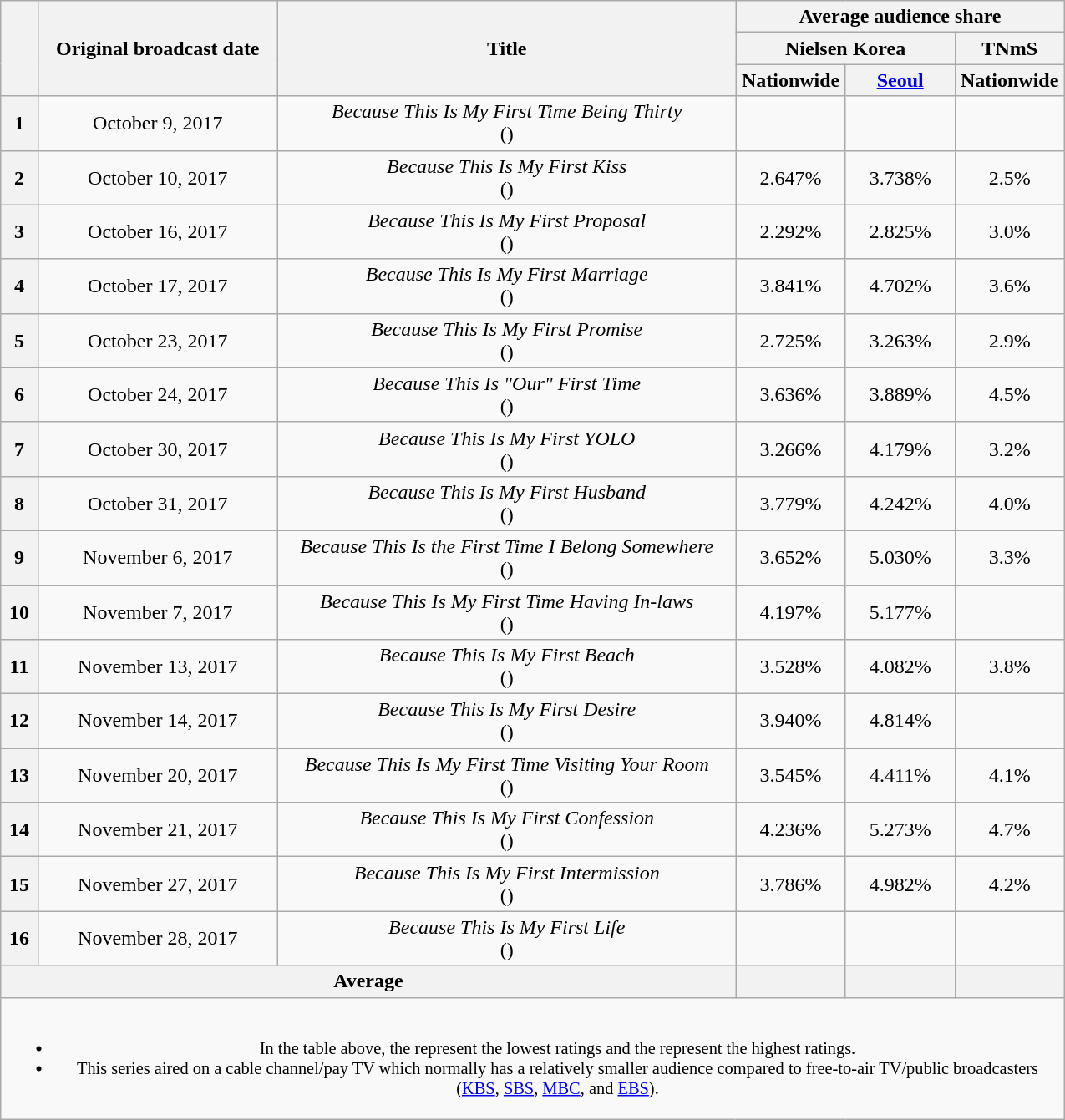<table class="wikitable" style="text-align:center; width:850px">
<tr>
<th rowspan="3"></th>
<th rowspan="3">Original broadcast date</th>
<th rowspan="3">Title</th>
<th colspan="3">Average audience share</th>
</tr>
<tr>
<th colspan="2">Nielsen Korea</th>
<th>TNmS</th>
</tr>
<tr>
<th width="80">Nationwide</th>
<th width="80"><a href='#'>Seoul</a></th>
<th width="80">Nationwide</th>
</tr>
<tr>
<th>1</th>
<td>October 9, 2017</td>
<td><em>Because This Is My First Time Being Thirty</em><br>()</td>
<td></td>
<td></td>
<td></td>
</tr>
<tr>
<th>2</th>
<td>October 10, 2017</td>
<td><em>Because This Is My First Kiss</em><br>()</td>
<td>2.647%</td>
<td>3.738%</td>
<td>2.5%</td>
</tr>
<tr>
<th>3</th>
<td>October 16, 2017</td>
<td><em>Because This Is My First Proposal</em><br>()</td>
<td>2.292%</td>
<td>2.825%</td>
<td>3.0%</td>
</tr>
<tr>
<th>4</th>
<td>October 17, 2017</td>
<td><em>Because This Is My First Marriage</em><br>()</td>
<td>3.841%</td>
<td>4.702%</td>
<td>3.6%</td>
</tr>
<tr>
<th>5</th>
<td>October 23, 2017</td>
<td><em>Because This Is My First Promise</em><br>()</td>
<td>2.725%</td>
<td>3.263%</td>
<td>2.9%</td>
</tr>
<tr>
<th>6</th>
<td>October 24, 2017</td>
<td><em>Because This Is "Our" First Time</em><br>()</td>
<td>3.636%</td>
<td>3.889%</td>
<td>4.5%</td>
</tr>
<tr>
<th>7</th>
<td>October 30, 2017</td>
<td><em>Because This Is My First YOLO</em><br>()</td>
<td>3.266%</td>
<td>4.179%</td>
<td>3.2%</td>
</tr>
<tr>
<th>8</th>
<td>October 31, 2017</td>
<td><em>Because This Is My First Husband</em><br>()</td>
<td>3.779%</td>
<td>4.242%</td>
<td>4.0%</td>
</tr>
<tr>
<th>9</th>
<td>November 6, 2017</td>
<td><em>Because This Is the First Time I Belong Somewhere</em><br>()</td>
<td>3.652%</td>
<td>5.030%</td>
<td>3.3%</td>
</tr>
<tr>
<th>10</th>
<td>November 7, 2017</td>
<td><em>Because This Is My First Time Having In-laws</em><br>()</td>
<td>4.197%</td>
<td>5.177%</td>
<td></td>
</tr>
<tr>
<th>11</th>
<td>November 13, 2017</td>
<td><em>Because This Is My First Beach</em><br>()</td>
<td>3.528%</td>
<td>4.082%</td>
<td>3.8%</td>
</tr>
<tr>
<th>12</th>
<td>November 14, 2017</td>
<td><em>Because This Is My First Desire</em><br>()</td>
<td>3.940%</td>
<td>4.814%</td>
<td></td>
</tr>
<tr>
<th>13</th>
<td>November 20, 2017</td>
<td><em>Because This Is My First Time Visiting Your Room</em><br>()</td>
<td>3.545%</td>
<td>4.411%</td>
<td>4.1%</td>
</tr>
<tr>
<th>14</th>
<td>November 21, 2017</td>
<td><em>Because This Is My First Confession</em><br>()</td>
<td>4.236%</td>
<td>5.273%</td>
<td>4.7%</td>
</tr>
<tr>
<th>15</th>
<td>November 27, 2017</td>
<td><em>Because This Is My First Intermission</em><br>()</td>
<td>3.786%</td>
<td>4.982%</td>
<td>4.2%</td>
</tr>
<tr>
<th>16</th>
<td>November 28, 2017</td>
<td><em>Because This Is My First Life</em><br>()</td>
<td></td>
<td></td>
<td></td>
</tr>
<tr>
<th colspan="3">Average</th>
<th></th>
<th></th>
<th></th>
</tr>
<tr>
<td colspan="6" style="font-size:85%"><br><ul><li>In the table above, the <strong></strong> represent the lowest ratings and the <strong></strong> represent the highest ratings.</li><li>This series aired on a cable channel/pay TV which normally has a relatively smaller audience compared to free-to-air TV/public broadcasters (<a href='#'>KBS</a>, <a href='#'>SBS</a>, <a href='#'>MBC</a>, and <a href='#'>EBS</a>).</li></ul></td>
</tr>
</table>
